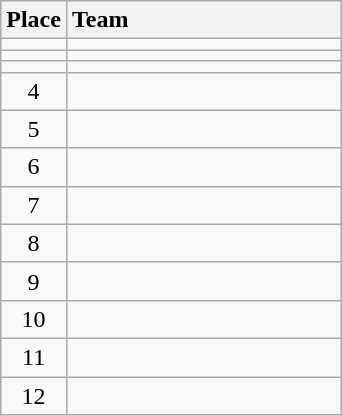<table class="wikitable" style="text-align:center; padding-bottom:0;">
<tr>
<th>Place</th>
<th style="width:11em; text-align:left;">Team</th>
</tr>
<tr>
<td></td>
<td align=left></td>
</tr>
<tr>
<td></td>
<td align=left></td>
</tr>
<tr>
<td></td>
<td align=left></td>
</tr>
<tr>
<td>4</td>
<td align=left></td>
</tr>
<tr>
<td>5</td>
<td align=left></td>
</tr>
<tr>
<td>6</td>
<td align=left></td>
</tr>
<tr>
<td>7</td>
<td align=left></td>
</tr>
<tr>
<td>8</td>
<td align=left></td>
</tr>
<tr>
<td>9</td>
<td align=left></td>
</tr>
<tr>
<td>10</td>
<td align=left></td>
</tr>
<tr>
<td>11</td>
<td align=left></td>
</tr>
<tr>
<td>12</td>
<td align=left></td>
</tr>
</table>
